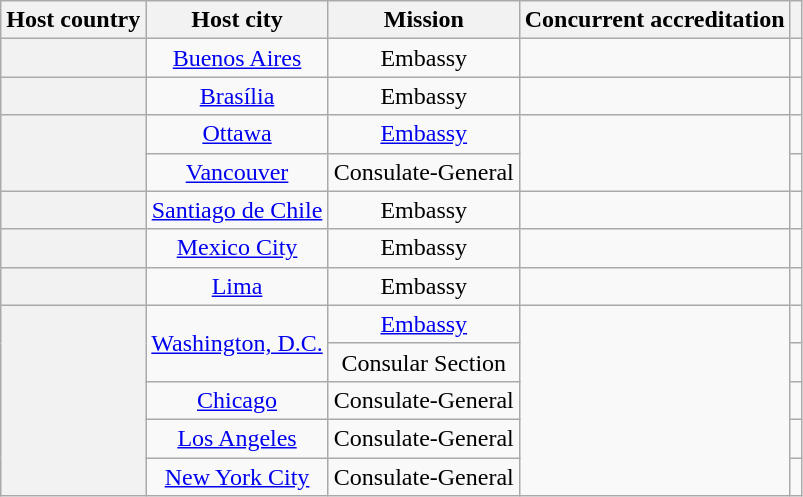<table class="wikitable plainrowheaders" style="text-align:center;">
<tr>
<th scope="col">Host country</th>
<th scope="col">Host city</th>
<th scope="col">Mission</th>
<th scope="col">Concurrent accreditation</th>
<th scope="col"></th>
</tr>
<tr>
<th scope="row"></th>
<td><a href='#'>Buenos Aires</a></td>
<td>Embassy</td>
<td></td>
<td></td>
</tr>
<tr>
<th scope="row"></th>
<td><a href='#'>Brasília</a></td>
<td>Embassy</td>
<td></td>
<td></td>
</tr>
<tr>
<th scope="row" rowspan="2"></th>
<td><a href='#'>Ottawa</a></td>
<td><a href='#'>Embassy</a></td>
<td rowspan="2"></td>
<td></td>
</tr>
<tr>
<td><a href='#'>Vancouver</a></td>
<td>Consulate-General</td>
<td></td>
</tr>
<tr>
<th scope="row"></th>
<td><a href='#'>Santiago de Chile</a></td>
<td>Embassy</td>
<td></td>
<td></td>
</tr>
<tr>
<th scope="row"></th>
<td><a href='#'>Mexico City</a></td>
<td>Embassy</td>
<td></td>
<td></td>
</tr>
<tr>
<th scope="row"></th>
<td><a href='#'>Lima</a></td>
<td>Embassy</td>
<td></td>
<td></td>
</tr>
<tr>
<th scope="row" rowspan="5"></th>
<td rowspan="2"><a href='#'>Washington, D.C.</a></td>
<td><a href='#'>Embassy</a></td>
<td rowspan="5"></td>
<td></td>
</tr>
<tr>
<td>Consular Section</td>
<td></td>
</tr>
<tr>
<td><a href='#'>Chicago</a></td>
<td>Consulate-General</td>
<td></td>
</tr>
<tr>
<td><a href='#'>Los Angeles</a></td>
<td>Consulate-General</td>
<td></td>
</tr>
<tr>
<td><a href='#'>New York City</a></td>
<td>Consulate-General</td>
<td></td>
</tr>
</table>
